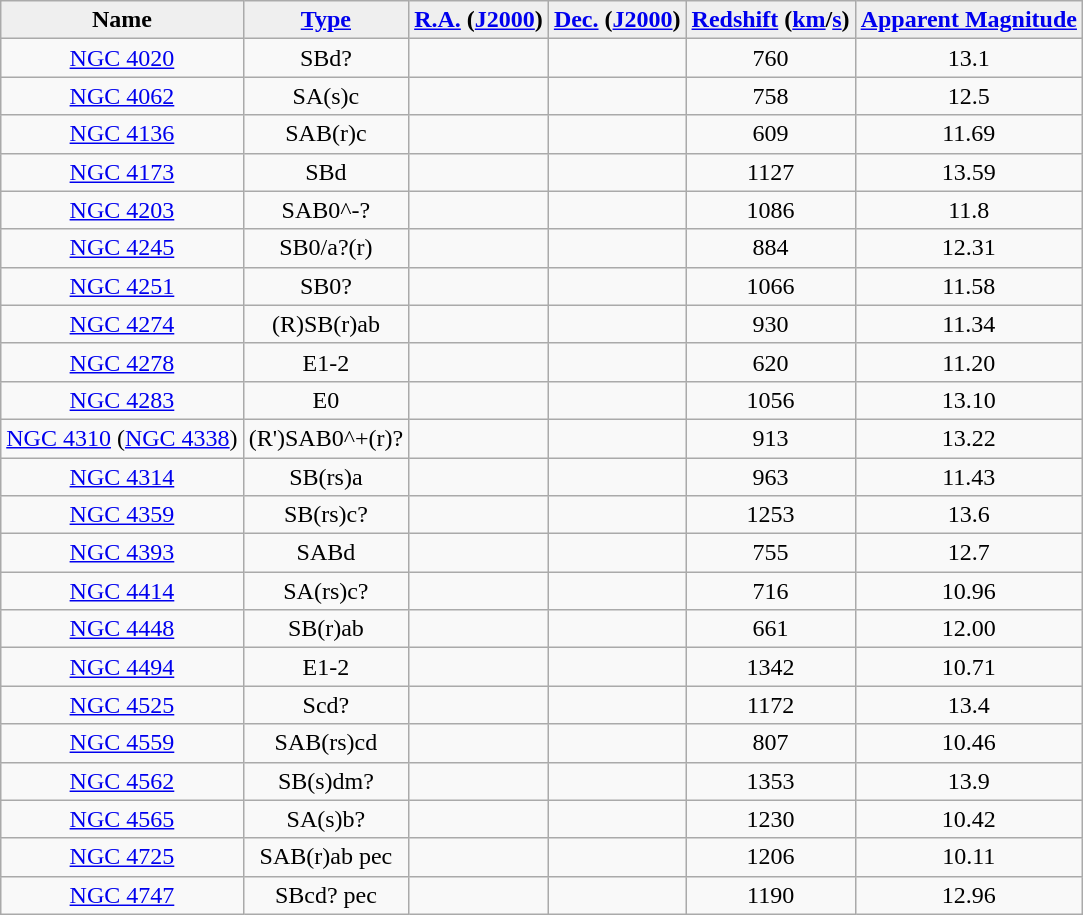<table class="wikitable sortable mw-collapsible" style="text-align:center;border-collapse:collapse;" cellpadding="2">
<tr>
<th style="background:#efefef;">Name</th>
<th style="background:#efefef;"><a href='#'>Type</a></th>
<th style="background:#efefef;"><a href='#'>R.A.</a> (<a href='#'>J2000</a>)</th>
<th style="background:#efefef;"><a href='#'>Dec.</a> (<a href='#'>J2000</a>)</th>
<th style="background:#efefef;"><a href='#'>Redshift</a> (<a href='#'>km</a>/<a href='#'>s</a>)</th>
<th style="background:#efefef;"><a href='#'>Apparent Magnitude</a></th>
</tr>
<tr>
<td><a href='#'>NGC 4020</a></td>
<td>SBd?</td>
<td></td>
<td></td>
<td>760</td>
<td>13.1</td>
</tr>
<tr>
<td><a href='#'>NGC 4062</a></td>
<td>SA(s)c</td>
<td></td>
<td></td>
<td>758</td>
<td>12.5</td>
</tr>
<tr>
<td><a href='#'>NGC 4136</a></td>
<td>SAB(r)c</td>
<td></td>
<td></td>
<td>609</td>
<td>11.69</td>
</tr>
<tr>
<td><a href='#'>NGC 4173</a></td>
<td>SBd</td>
<td></td>
<td></td>
<td>1127</td>
<td>13.59</td>
</tr>
<tr>
<td><a href='#'>NGC 4203</a></td>
<td>SAB0^-?</td>
<td></td>
<td></td>
<td>1086</td>
<td>11.8</td>
</tr>
<tr>
<td><a href='#'>NGC 4245</a></td>
<td>SB0/a?(r)</td>
<td></td>
<td></td>
<td>884</td>
<td>12.31</td>
</tr>
<tr>
<td><a href='#'>NGC 4251</a></td>
<td>SB0?</td>
<td></td>
<td></td>
<td>1066</td>
<td>11.58</td>
</tr>
<tr>
<td><a href='#'>NGC 4274</a></td>
<td>(R)SB(r)ab</td>
<td></td>
<td></td>
<td>930</td>
<td>11.34</td>
</tr>
<tr>
<td><a href='#'>NGC 4278</a></td>
<td>E1-2</td>
<td></td>
<td></td>
<td>620</td>
<td>11.20</td>
</tr>
<tr>
<td><a href='#'>NGC 4283</a></td>
<td>E0</td>
<td></td>
<td></td>
<td>1056</td>
<td>13.10</td>
</tr>
<tr>
<td><a href='#'>NGC 4310</a> (<a href='#'>NGC 4338</a>)</td>
<td>(R')SAB0^+(r)?</td>
<td></td>
<td></td>
<td>913</td>
<td>13.22</td>
</tr>
<tr>
<td><a href='#'>NGC 4314</a></td>
<td>SB(rs)a</td>
<td></td>
<td></td>
<td>963</td>
<td>11.43</td>
</tr>
<tr>
<td><a href='#'>NGC 4359</a></td>
<td>SB(rs)c?</td>
<td></td>
<td></td>
<td>1253</td>
<td>13.6</td>
</tr>
<tr>
<td><a href='#'>NGC 4393</a></td>
<td>SABd</td>
<td></td>
<td></td>
<td>755</td>
<td>12.7</td>
</tr>
<tr>
<td><a href='#'>NGC 4414</a></td>
<td>SA(rs)c?</td>
<td></td>
<td></td>
<td>716</td>
<td>10.96</td>
</tr>
<tr>
<td><a href='#'>NGC 4448</a></td>
<td>SB(r)ab</td>
<td></td>
<td></td>
<td>661</td>
<td>12.00</td>
</tr>
<tr>
<td><a href='#'>NGC 4494</a></td>
<td>E1-2</td>
<td></td>
<td></td>
<td>1342</td>
<td>10.71</td>
</tr>
<tr>
<td><a href='#'>NGC 4525</a></td>
<td>Scd?</td>
<td></td>
<td></td>
<td>1172</td>
<td>13.4</td>
</tr>
<tr>
<td><a href='#'>NGC 4559</a></td>
<td>SAB(rs)cd</td>
<td></td>
<td></td>
<td>807</td>
<td>10.46</td>
</tr>
<tr>
<td><a href='#'>NGC 4562</a></td>
<td>SB(s)dm?</td>
<td></td>
<td></td>
<td>1353</td>
<td>13.9</td>
</tr>
<tr>
<td><a href='#'>NGC 4565</a></td>
<td>SA(s)b?</td>
<td></td>
<td></td>
<td>1230</td>
<td>10.42</td>
</tr>
<tr>
<td><a href='#'>NGC 4725</a></td>
<td>SAB(r)ab pec</td>
<td></td>
<td></td>
<td>1206</td>
<td>10.11</td>
</tr>
<tr>
<td><a href='#'>NGC 4747</a></td>
<td>SBcd? pec</td>
<td></td>
<td></td>
<td>1190</td>
<td>12.96</td>
</tr>
</table>
